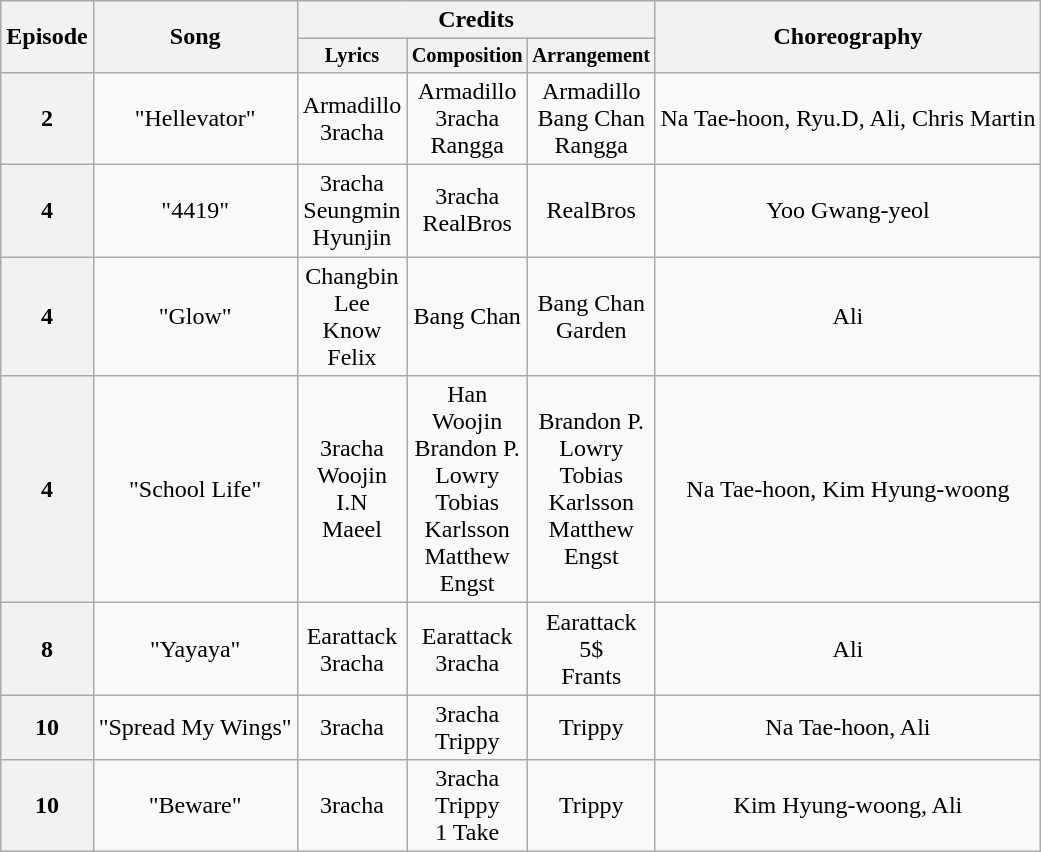<table class="wikitable plainrowheaders" style="text-align:center">
<tr>
<th scope="col" rowspan="2">Episode</th>
<th scope="col" rowspan="2">Song</th>
<th scope="col" colspan="3">Credits</th>
<th scope="col" rowspan="2">Choreography</th>
</tr>
<tr>
<th scope="col" style="width:2.8em;font-size:85%">Lyrics</th>
<th scope="col" style="width:2.8em;font-size:85%">Composition</th>
<th scope="col" style="width:2.8em;font-size:85%">Arrangement</th>
</tr>
<tr>
<th scope="row">2</th>
<td>"Hellevator"</td>
<td>Armadillo<br>3racha</td>
<td>Armadillo<br>3racha<br>Rangga</td>
<td>Armadillo<br>Bang Chan<br>Rangga</td>
<td>Na Tae-hoon, Ryu.D, Ali, Chris Martin</td>
</tr>
<tr>
<th scope="row">4</th>
<td>"4419"</td>
<td>3racha<br>Seungmin<br>Hyunjin</td>
<td>3racha<br>RealBros</td>
<td>RealBros</td>
<td>Yoo Gwang-yeol</td>
</tr>
<tr>
<th scope="row">4</th>
<td>"Glow"</td>
<td>Changbin<br>Lee Know<br>Felix</td>
<td>Bang Chan</td>
<td>Bang Chan<br>Garden</td>
<td>Ali</td>
</tr>
<tr>
<th scope="row">4</th>
<td>"School Life"</td>
<td>3racha<br>Woojin<br>I.N<br>Maeel</td>
<td>Han<br>Woojin<br>Brandon P. Lowry<br>Tobias Karlsson<br>Matthew Engst</td>
<td>Brandon P. Lowry<br>Tobias Karlsson<br>Matthew Engst</td>
<td>Na Tae-hoon, Kim Hyung-woong</td>
</tr>
<tr>
<th scope="row">8</th>
<td>"Yayaya"</td>
<td>Earattack<br>3racha</td>
<td>Earattack<br>3racha</td>
<td>Earattack<br>5$<br>Frants</td>
<td>Ali</td>
</tr>
<tr>
<th scope="row">10</th>
<td>"Spread My Wings" </td>
<td>3racha</td>
<td>3racha<br>Trippy</td>
<td>Trippy</td>
<td>Na Tae-hoon, Ali</td>
</tr>
<tr>
<th scope="row">10</th>
<td>"Beware" </td>
<td>3racha</td>
<td>3racha<br>Trippy<br>1 Take</td>
<td>Trippy</td>
<td>Kim Hyung-woong, Ali</td>
</tr>
</table>
